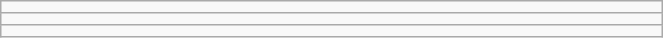<table class="wikitable" style=" text-align:center; font-size:110%;" width="35%">
<tr>
<td></td>
</tr>
<tr>
<td></td>
</tr>
<tr>
<td></td>
</tr>
</table>
